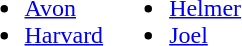<table>
<tr>
<td><br><ul><li><a href='#'>Avon</a></li><li><a href='#'>Harvard</a></li></ul></td>
<td><br><ul><li><a href='#'>Helmer</a></li><li><a href='#'>Joel</a></li></ul></td>
</tr>
</table>
